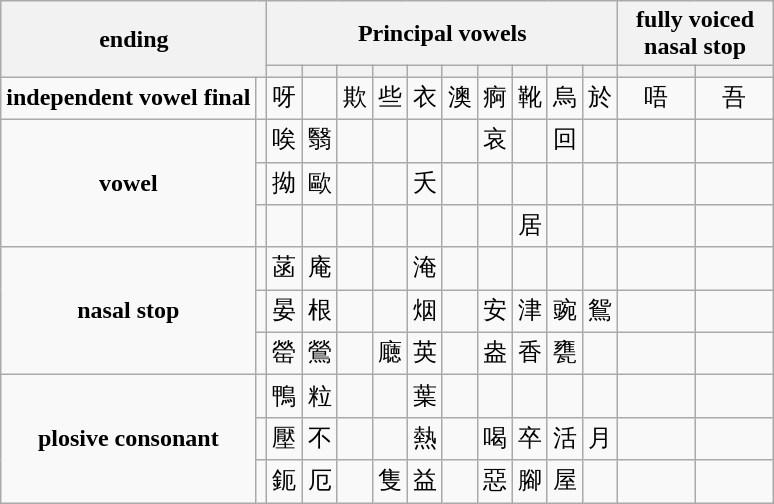<table class="wikitable" style="text-align:center">
<tr>
<th rowspan="2" colspan="2" style="width:6em">ending</th>
<th colspan="10">Principal vowels</th>
<th colspan="2" style="width:6em">fully voiced nasal stop</th>
</tr>
<tr>
<th></th>
<th></th>
<th></th>
<th></th>
<th></th>
<th></th>
<th></th>
<th></th>
<th></th>
<th></th>
<th></th>
<th></th>
</tr>
<tr>
<td><strong>independent vowel final</strong></td>
<td></td>
<td> 呀</td>
<td></td>
<td> 欺</td>
<td> 些</td>
<td> 衣</td>
<td> 澳</td>
<td> 痾</td>
<td> 靴</td>
<td> 烏</td>
<td> 於</td>
<td> 唔</td>
<td> 吾</td>
</tr>
<tr>
<td rowspan="3"><strong>vowel</strong></td>
<td><strong></strong></td>
<td> 唉</td>
<td> 翳</td>
<td></td>
<td></td>
<td></td>
<td></td>
<td> 哀</td>
<td></td>
<td> 回</td>
<td></td>
<td></td>
<td></td>
</tr>
<tr>
<td><strong></strong></td>
<td> 拗</td>
<td> 歐</td>
<td></td>
<td></td>
<td> 夭</td>
<td></td>
<td></td>
<td></td>
<td></td>
<td></td>
<td></td>
<td></td>
</tr>
<tr>
<td><strong></strong></td>
<td></td>
<td></td>
<td></td>
<td></td>
<td></td>
<td></td>
<td></td>
<td> 居</td>
<td></td>
<td></td>
<td></td>
<td></td>
</tr>
<tr>
<td rowspan="3"><strong>nasal stop</strong></td>
<td><strong></strong></td>
<td> 菡</td>
<td> 庵</td>
<td></td>
<td></td>
<td> 淹</td>
<td></td>
<td></td>
<td></td>
<td></td>
<td></td>
<td></td>
<td></td>
</tr>
<tr>
<td><strong></strong></td>
<td> 晏</td>
<td> 根</td>
<td></td>
<td></td>
<td> 烟</td>
<td></td>
<td> 安</td>
<td> 津</td>
<td> 豌</td>
<td> 鴛</td>
<td></td>
<td></td>
</tr>
<tr>
<td><strong></strong></td>
<td> 罃</td>
<td> 鶯</td>
<td></td>
<td> 廰</td>
<td> 英</td>
<td></td>
<td> 盎</td>
<td> 香</td>
<td> 甕</td>
<td></td>
<td></td>
<td></td>
</tr>
<tr>
<td rowspan="3"><strong>plosive consonant</strong></td>
<td><strong></strong></td>
<td> 鴨</td>
<td> 粒</td>
<td></td>
<td></td>
<td> 葉</td>
<td></td>
<td></td>
<td></td>
<td></td>
<td></td>
<td></td>
<td></td>
</tr>
<tr>
<td><strong></strong></td>
<td> 壓</td>
<td> 不</td>
<td></td>
<td></td>
<td> 熱</td>
<td></td>
<td> 喝</td>
<td> 卒</td>
<td> 活</td>
<td> 月</td>
<td></td>
<td></td>
</tr>
<tr>
<td><strong></strong></td>
<td> 鈪</td>
<td> 厄</td>
<td></td>
<td> 隻</td>
<td> 益</td>
<td></td>
<td> 惡</td>
<td> 腳</td>
<td> 屋</td>
<td></td>
<td></td>
<td></td>
</tr>
</table>
